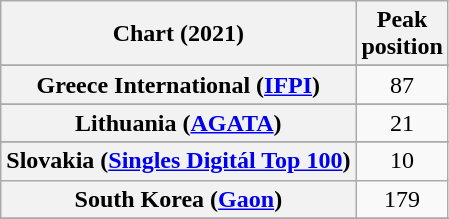<table class="wikitable sortable plainrowheaders" style="text-align:center">
<tr>
<th scope="col">Chart (2021)</th>
<th scope="col">Peak<br>position</th>
</tr>
<tr>
</tr>
<tr>
</tr>
<tr>
</tr>
<tr>
</tr>
<tr>
</tr>
<tr>
</tr>
<tr>
</tr>
<tr>
</tr>
<tr>
</tr>
<tr>
</tr>
<tr>
<th scope="row">Greece International (<a href='#'>IFPI</a>)</th>
<td>87</td>
</tr>
<tr>
</tr>
<tr>
</tr>
<tr>
<th scope="row">Lithuania (<a href='#'>AGATA</a>)</th>
<td>21</td>
</tr>
<tr>
</tr>
<tr>
</tr>
<tr>
</tr>
<tr>
</tr>
<tr>
<th scope="row">Slovakia (<a href='#'>Singles Digitál Top 100</a>)</th>
<td>10</td>
</tr>
<tr>
<th scope="row">South Korea (<a href='#'>Gaon</a>)</th>
<td>179</td>
</tr>
<tr>
</tr>
<tr>
</tr>
<tr>
</tr>
<tr>
</tr>
<tr>
</tr>
<tr>
</tr>
<tr>
</tr>
<tr>
</tr>
</table>
